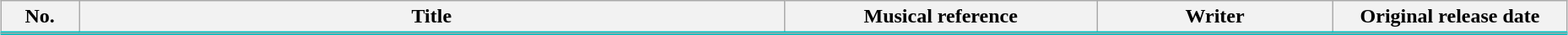<table class="wikitable" style="width:98%; margin:auto; background:#FFF;">
<tr style="border-bottom: 3px solid #00c0c0;">
<th width="5%">No.</th>
<th>Title</th>
<th width="20%">Musical reference</th>
<th width="15%">Writer</th>
<th width="15%">Original release date</th>
</tr>
<tr>
</tr>
</table>
